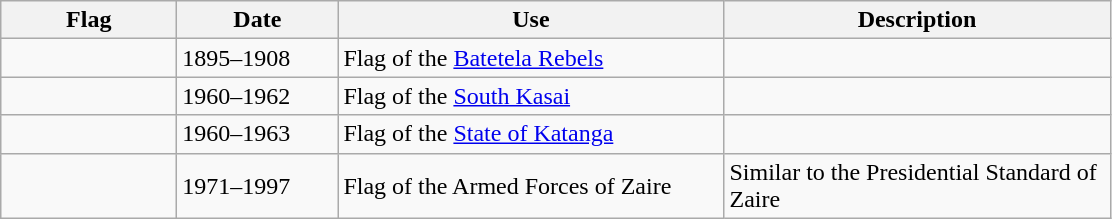<table class="wikitable">
<tr>
<th style="width:110px;">Flag</th>
<th style="width:100px;">Date</th>
<th style="width:250px;">Use</th>
<th style="width:250px;">Description</th>
</tr>
<tr>
<td></td>
<td>1895–1908</td>
<td>Flag of the <a href='#'>Batetela Rebels</a></td>
<td></td>
</tr>
<tr>
<td></td>
<td>1960–1962</td>
<td>Flag of the <a href='#'>South Kasai</a></td>
<td></td>
</tr>
<tr>
<td></td>
<td>1960–1963</td>
<td>Flag of the <a href='#'>State of Katanga</a></td>
<td></td>
</tr>
<tr>
<td></td>
<td>1971–1997</td>
<td>Flag of the Armed Forces of Zaire</td>
<td>Similar to the Presidential Standard of Zaire</td>
</tr>
</table>
